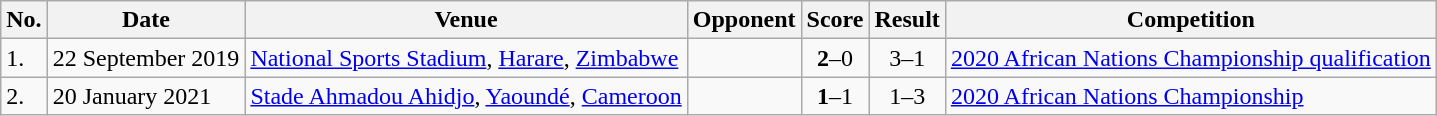<table class="wikitable">
<tr>
<th>No.</th>
<th>Date</th>
<th>Venue</th>
<th>Opponent</th>
<th>Score</th>
<th>Result</th>
<th>Competition</th>
</tr>
<tr>
<td>1.</td>
<td>22 September 2019</td>
<td><a href='#'>National Sports Stadium</a>, <a href='#'>Harare</a>, <a href='#'>Zimbabwe</a></td>
<td></td>
<td align=center><strong>2</strong>–0</td>
<td align=center>3–1</td>
<td><a href='#'>2020 African Nations Championship qualification</a></td>
</tr>
<tr>
<td>2.</td>
<td>20 January 2021</td>
<td><a href='#'>Stade Ahmadou Ahidjo</a>, <a href='#'>Yaoundé</a>, <a href='#'>Cameroon</a></td>
<td></td>
<td align=center><strong>1</strong>–1</td>
<td align=center>1–3</td>
<td><a href='#'>2020 African Nations Championship</a></td>
</tr>
</table>
